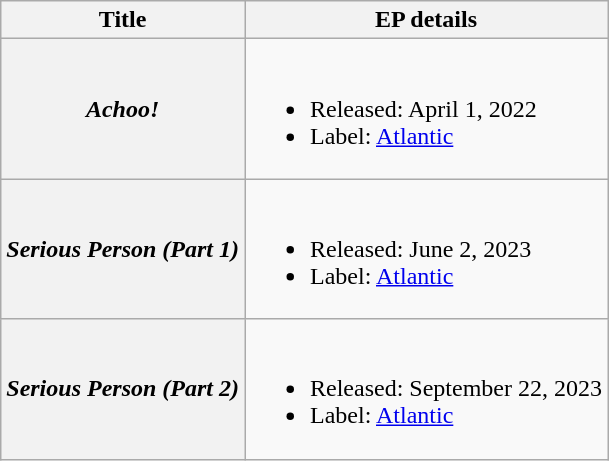<table class="wikitable plainrowheaders">
<tr>
<th>Title</th>
<th>EP details</th>
</tr>
<tr>
<th scope="row"><em>Achoo!</em></th>
<td><br><ul><li>Released: April 1, 2022</li><li>Label: <a href='#'>Atlantic</a></li></ul></td>
</tr>
<tr>
<th scope="row"><em>Serious Person (Part 1)</em></th>
<td><br><ul><li>Released: June 2, 2023</li><li>Label: <a href='#'>Atlantic</a></li></ul></td>
</tr>
<tr>
<th scope="row"><em>Serious Person (Part 2)</em></th>
<td><br><ul><li>Released: September 22, 2023</li><li>Label: <a href='#'>Atlantic</a></li></ul></td>
</tr>
</table>
